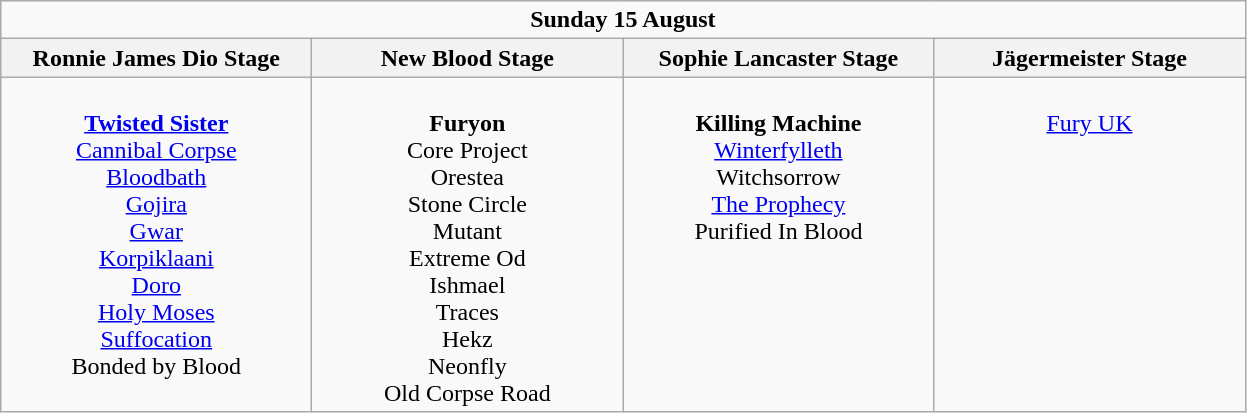<table class="wikitable">
<tr>
<td colspan="4" align="center"><strong>Sunday 15 August</strong></td>
</tr>
<tr>
<th>Ronnie James Dio Stage</th>
<th>New Blood Stage</th>
<th>Sophie Lancaster Stage</th>
<th>Jägermeister Stage</th>
</tr>
<tr>
<td valign="top" align="center" width=200><br><strong><a href='#'>Twisted Sister</a></strong><br>
<a href='#'>Cannibal Corpse</a><br>
<a href='#'>Bloodbath</a><br>
<a href='#'>Gojira</a><br>
<a href='#'>Gwar</a><br>
<a href='#'>Korpiklaani</a><br>
<a href='#'>Doro</a><br>
<a href='#'>Holy Moses</a><br>
<a href='#'>Suffocation</a><br>
Bonded by Blood<br></td>
<td valign="top" align="center" width=200><br><strong>Furyon</strong><br>
Core Project<br>
Orestea<br>
Stone Circle<br>
Mutant<br>
Extreme Od<br>
Ishmael<br>
Traces<br>
Hekz<br>
Neonfly<br>
Old Corpse Road<br></td>
<td valign="top" align="center" width=200><br><strong>Killing Machine</strong><br>
<a href='#'>Winterfylleth</a><br>
Witchsorrow<br>
<a href='#'>The Prophecy</a><br>
Purified In Blood<br></td>
<td valign="top" align="center" width=200><br><a href='#'>Fury UK</a></td>
</tr>
</table>
